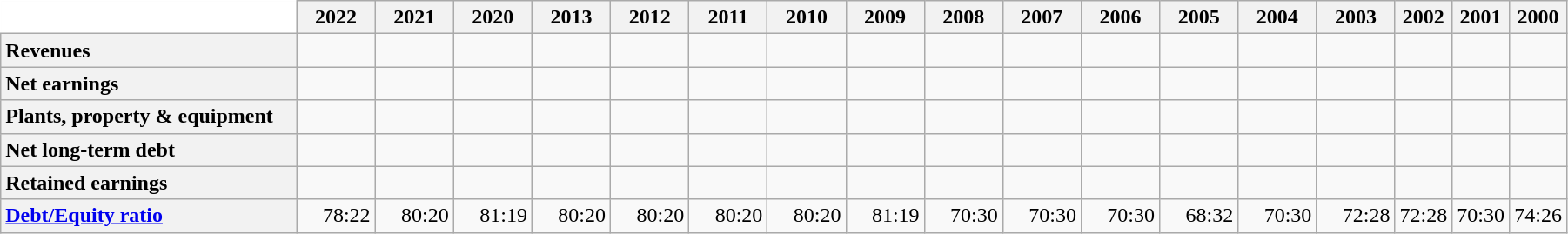<table class="wikitable centre" style="text-align:left; width:95%;">
<tr>
<th scope="col"  style="width:23%; background:white; border-top-color:white; border-left-color:white;"></th>
<th scope="col" style="width:5.5%;">2022</th>
<th scope="col" style="width:5.5%;">2021</th>
<th scope="col" style="width:5.5%;">2020</th>
<th scope="col" style="width:5.5%;">2013</th>
<th scope="col" style="width:5.5%;">2012</th>
<th scope="col" style="width:5.5%;">2011</th>
<th scope="col" style="width:5.5%;">2010</th>
<th scope="col" style="width:5.5%;">2009</th>
<th scope="col" style="width:5.5%;">2008</th>
<th scope="col" style="width:5.5%;">2007</th>
<th scope="col" style="width:5.5%;">2006</th>
<th scope="col" style="width:5.5%;">2005</th>
<th scope="col" style="width:5.5%;">2004</th>
<th scope="col" style="width:5.5%;">2003</th>
<th scope="col" style="width:5.5%;">2002</th>
<th scope="col" style="width:5.5%;">2001</th>
<th scope="col" style="width:5.5%;">2000</th>
</tr>
<tr>
<th scope="row" style="text-align:left;">Revenues</th>
<td style="text-align:right;"></td>
<td style="text-align:right;"></td>
<td style="text-align:right;"></td>
<td style="text-align:right;"></td>
<td style="text-align:right;"></td>
<td style="text-align:right;"></td>
<td style="text-align:right;"></td>
<td style="text-align:right;"></td>
<td style="text-align:right;"></td>
<td style="text-align:right;"></td>
<td style="text-align:right;"></td>
<td style="text-align:right;"></td>
<td style="text-align:right;"></td>
<td style="text-align:right;"></td>
<td style="text-align:right;"></td>
<td style="text-align:right;"></td>
<td style="text-align:right;"></td>
</tr>
<tr>
<th scope="row" style="text-align:left;">Net earnings</th>
<td style="text-align:right;"></td>
<td style="text-align:right;"></td>
<td style="text-align:right;"></td>
<td style="text-align:right;"></td>
<td style="text-align:right;"></td>
<td style="text-align:right;"></td>
<td style="text-align:right;"></td>
<td style="text-align:right;"></td>
<td style="text-align:right;"></td>
<td style="text-align:right;"></td>
<td style="text-align:right;"></td>
<td style="text-align:right;"></td>
<td style="text-align:right;"></td>
<td style="text-align:right;"></td>
<td style="text-align:right;"></td>
<td style="text-align:right;"></td>
<td style="text-align:right;"></td>
</tr>
<tr>
<th scope="row" style="text-align:left;">Plants, property & equipment</th>
<td style="text-align:right;"></td>
<td style="text-align:right;"></td>
<td style="text-align:right;"></td>
<td style="text-align:right;"></td>
<td style="text-align:right;"></td>
<td style="text-align:right;"></td>
<td style="text-align:right;"></td>
<td style="text-align:right;"></td>
<td style="text-align:right;"></td>
<td style="text-align:right;"></td>
<td style="text-align:right;"></td>
<td style="text-align:right;"></td>
<td style="text-align:right;"></td>
<td style="text-align:right;"></td>
<td style="text-align:right;"></td>
<td style="text-align:right;"></td>
<td style="text-align:right;"></td>
</tr>
<tr>
<th scope="row" style="text-align:left;">Net long-term debt</th>
<td style="text-align:right;"></td>
<td style="text-align:right;"></td>
<td style="text-align:right;"></td>
<td style="text-align:right;"></td>
<td style="text-align:right;"></td>
<td style="text-align:right;"></td>
<td style="text-align:right;"></td>
<td style="text-align:right;"></td>
<td style="text-align:right;"></td>
<td style="text-align:right;"></td>
<td style="text-align:right;"></td>
<td style="text-align:right;"></td>
<td style="text-align:right;"></td>
<td style="text-align:right;"></td>
<td style="text-align:right;"></td>
<td style="text-align:right;"></td>
<td style="text-align:right;"></td>
</tr>
<tr>
<th scope="row" style="text-align:left;">Retained earnings</th>
<td style="text-align:right;"></td>
<td style="text-align:right;"></td>
<td style="text-align:right;"></td>
<td style="text-align:right;"></td>
<td style="text-align:right;"></td>
<td style="text-align:right;"></td>
<td style="text-align:right;"></td>
<td style="text-align:right;"></td>
<td style="text-align:right;"></td>
<td style="text-align:right;"></td>
<td style="text-align:right;"></td>
<td style="text-align:right;"></td>
<td style="text-align:right;"></td>
<td style="text-align:right;"></td>
<td style="text-align:right;"></td>
<td style="text-align:right;"></td>
<td style="text-align:right;"></td>
</tr>
<tr>
<th scope="row" style="text-align:left;"><a href='#'>Debt/Equity ratio</a></th>
<td style="text-align:right;">78:22</td>
<td style="text-align:right;">80:20</td>
<td style="text-align:right;">81:19</td>
<td style="text-align:right;">80:20</td>
<td style="text-align:right;">80:20</td>
<td style="text-align:right;">80:20</td>
<td style="text-align:right;">80:20</td>
<td style="text-align:right;">81:19</td>
<td style="text-align:right;">70:30</td>
<td style="text-align:right;">70:30</td>
<td style="text-align:right;">70:30</td>
<td style="text-align:right;">68:32</td>
<td style="text-align:right;">70:30</td>
<td style="text-align:right;">72:28</td>
<td style="text-align:right;">72:28</td>
<td style="text-align:right;">70:30</td>
<td style="text-align:right;">74:26</td>
</tr>
</table>
